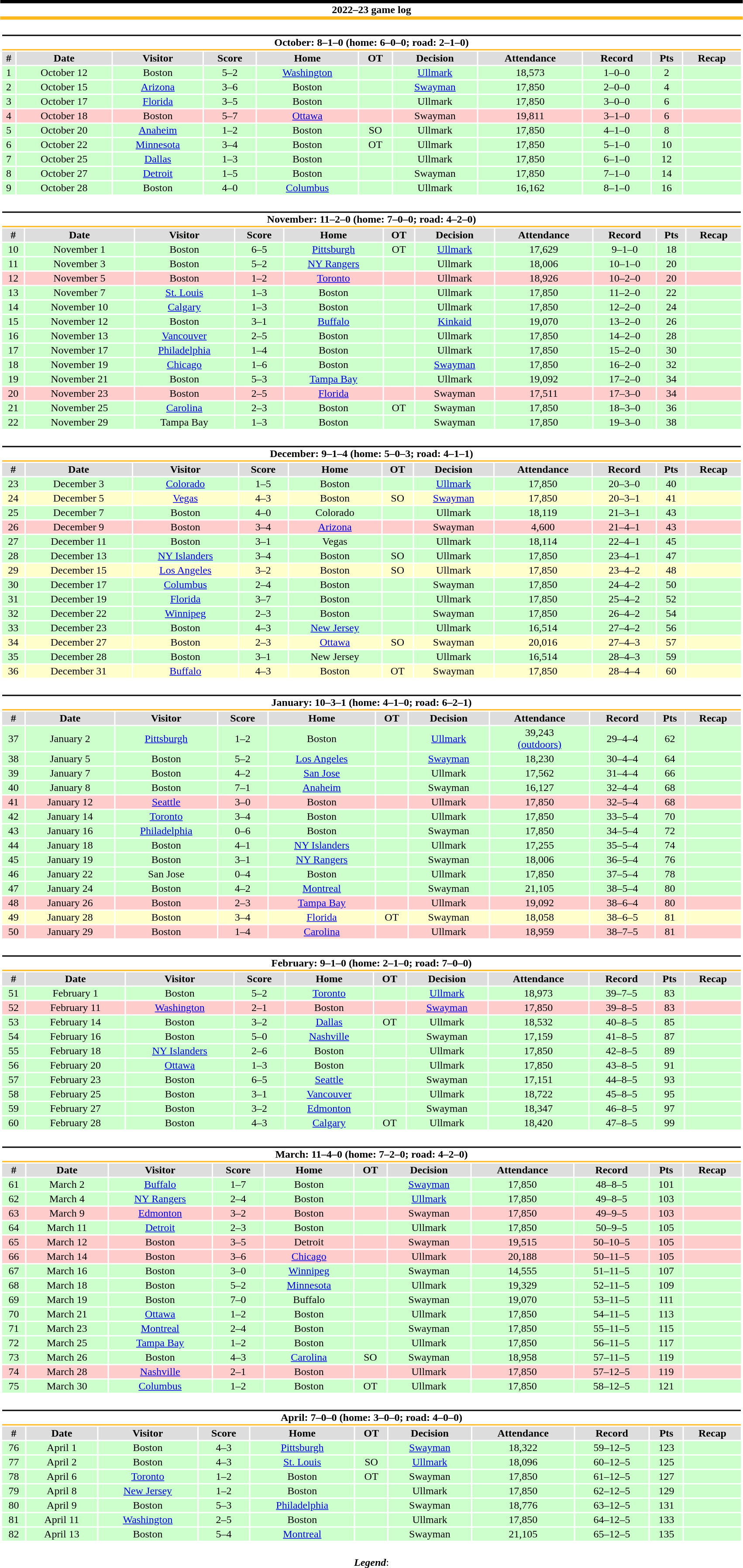<table class="toccolours" style="width:90%; clear:both; margin:1.5em auto; text-align:center;">
<tr>
<th colspan="11" style="background:#FFFFFF; border-top:#010101 5px solid; border-bottom:#FFB81C 5px solid;">2022–23 game log</th>
</tr>
<tr>
<td colspan="11"><br><table class="toccolours collapsible collapsed" style="width:100%;">
<tr>
<th colspan="11" style="background:#FFFFFF; border-top:#010101 2px solid; border-bottom:#FFB81C 2px solid;">October: 8–1–0 (home: 6–0–0; road: 2–1–0)</th>
</tr>
<tr style="background:#ddd;">
<th>#</th>
<th>Date</th>
<th>Visitor</th>
<th>Score</th>
<th>Home</th>
<th>OT</th>
<th>Decision</th>
<th>Attendance</th>
<th>Record</th>
<th>Pts</th>
<th>Recap</th>
</tr>
<tr style="background:#cfc;">
<td>1</td>
<td>October 12</td>
<td>Boston</td>
<td>5–2</td>
<td><a href='#'>Washington</a></td>
<td></td>
<td><a href='#'>Ullmark</a></td>
<td>18,573</td>
<td>1–0–0</td>
<td>2</td>
<td></td>
</tr>
<tr style="background:#cfc;">
<td>2</td>
<td>October 15</td>
<td><a href='#'>Arizona</a></td>
<td>3–6</td>
<td>Boston</td>
<td></td>
<td><a href='#'>Swayman</a></td>
<td>17,850</td>
<td>2–0–0</td>
<td>4</td>
<td></td>
</tr>
<tr style="background:#cfc;">
<td>3</td>
<td>October 17</td>
<td><a href='#'>Florida</a></td>
<td>3–5</td>
<td>Boston</td>
<td></td>
<td>Ullmark</td>
<td>17,850</td>
<td>3–0–0</td>
<td>6</td>
<td></td>
</tr>
<tr style="background:#fcc;">
<td>4</td>
<td>October 18</td>
<td>Boston</td>
<td>5–7</td>
<td><a href='#'>Ottawa</a></td>
<td></td>
<td>Swayman</td>
<td>19,811</td>
<td>3–1–0</td>
<td>6</td>
<td></td>
</tr>
<tr style="background:#cfc;">
<td>5</td>
<td>October 20</td>
<td><a href='#'>Anaheim</a></td>
<td>1–2</td>
<td>Boston</td>
<td>SO</td>
<td>Ullmark</td>
<td>17,850</td>
<td>4–1–0</td>
<td>8</td>
<td></td>
</tr>
<tr style="background:#cfc;">
<td>6</td>
<td>October 22</td>
<td><a href='#'>Minnesota</a></td>
<td>3–4</td>
<td>Boston</td>
<td>OT</td>
<td>Ullmark</td>
<td>17,850</td>
<td>5–1–0</td>
<td>10</td>
<td></td>
</tr>
<tr style="background:#cfc;">
<td>7</td>
<td>October 25</td>
<td><a href='#'>Dallas</a></td>
<td>1–3</td>
<td>Boston</td>
<td></td>
<td>Ullmark</td>
<td>17,850</td>
<td>6–1–0</td>
<td>12</td>
<td></td>
</tr>
<tr style="background:#cfc;">
<td>8</td>
<td>October 27</td>
<td><a href='#'>Detroit</a></td>
<td>1–5</td>
<td>Boston</td>
<td></td>
<td>Swayman</td>
<td>17,850</td>
<td>7–1–0</td>
<td>14</td>
<td></td>
</tr>
<tr style="background:#cfc;">
<td>9</td>
<td>October 28</td>
<td>Boston</td>
<td>4–0</td>
<td><a href='#'>Columbus</a></td>
<td></td>
<td>Ullmark</td>
<td>16,162</td>
<td>8–1–0</td>
<td>16</td>
<td></td>
</tr>
</table>
</td>
</tr>
<tr>
<td colspan="11"><br><table class="toccolours collapsible collapsed" style="width:100%;">
<tr>
<th colspan="11" style="background:#FFFFFF; border-top:#010101 2px solid; border-bottom:#FFB81C 2px solid;">November: 11–2–0 (home: 7–0–0; road: 4–2–0)</th>
</tr>
<tr style="background:#ddd;">
<th>#</th>
<th>Date</th>
<th>Visitor</th>
<th>Score</th>
<th>Home</th>
<th>OT</th>
<th>Decision</th>
<th>Attendance</th>
<th>Record</th>
<th>Pts</th>
<th>Recap</th>
</tr>
<tr style="background:#cfc;">
<td>10</td>
<td>November 1</td>
<td>Boston</td>
<td>6–5</td>
<td><a href='#'>Pittsburgh</a></td>
<td>OT</td>
<td><a href='#'>Ullmark</a></td>
<td>17,629</td>
<td>9–1–0</td>
<td>18</td>
<td></td>
</tr>
<tr style="background:#cfc;">
<td>11</td>
<td>November 3</td>
<td>Boston</td>
<td>5–2</td>
<td><a href='#'>NY Rangers</a></td>
<td></td>
<td>Ullmark</td>
<td>18,006</td>
<td>10–1–0</td>
<td>20</td>
<td></td>
</tr>
<tr style="background:#fcc;">
<td>12</td>
<td>November 5</td>
<td>Boston</td>
<td>1–2</td>
<td><a href='#'>Toronto</a></td>
<td></td>
<td>Ullmark</td>
<td>18,926</td>
<td>10–2–0</td>
<td>20</td>
<td></td>
</tr>
<tr style="background:#cfc;">
<td>13</td>
<td>November 7</td>
<td><a href='#'>St. Louis</a></td>
<td>1–3</td>
<td>Boston</td>
<td></td>
<td>Ullmark</td>
<td>17,850</td>
<td>11–2–0</td>
<td>22</td>
<td></td>
</tr>
<tr style="background:#cfc;">
<td>14</td>
<td>November 10</td>
<td><a href='#'>Calgary</a></td>
<td>1–3</td>
<td>Boston</td>
<td></td>
<td>Ullmark</td>
<td>17,850</td>
<td>12–2–0</td>
<td>24</td>
<td></td>
</tr>
<tr style="background:#cfc;">
<td>15</td>
<td>November 12</td>
<td>Boston</td>
<td>3–1</td>
<td><a href='#'>Buffalo</a></td>
<td></td>
<td><a href='#'>Kinkaid</a></td>
<td>19,070</td>
<td>13–2–0</td>
<td>26</td>
<td></td>
</tr>
<tr style="background:#cfc;">
<td>16</td>
<td>November 13</td>
<td><a href='#'>Vancouver</a></td>
<td>2–5</td>
<td>Boston</td>
<td></td>
<td>Ullmark</td>
<td>17,850</td>
<td>14–2–0</td>
<td>28</td>
<td></td>
</tr>
<tr style="background:#cfc;">
<td>17</td>
<td>November 17</td>
<td><a href='#'>Philadelphia</a></td>
<td>1–4</td>
<td>Boston</td>
<td></td>
<td>Ullmark</td>
<td>17,850</td>
<td>15–2–0</td>
<td>30</td>
<td></td>
</tr>
<tr style="background:#cfc;">
<td>18</td>
<td>November 19</td>
<td><a href='#'>Chicago</a></td>
<td>1–6</td>
<td>Boston</td>
<td></td>
<td><a href='#'>Swayman</a></td>
<td>17,850</td>
<td>16–2–0</td>
<td>32</td>
<td></td>
</tr>
<tr style="background:#cfc;">
<td>19</td>
<td>November 21</td>
<td>Boston</td>
<td>5–3</td>
<td><a href='#'>Tampa Bay</a></td>
<td></td>
<td>Ullmark</td>
<td>19,092</td>
<td>17–2–0</td>
<td>34</td>
<td></td>
</tr>
<tr style="background:#fcc;">
<td>20</td>
<td>November 23</td>
<td>Boston</td>
<td>2–5</td>
<td><a href='#'>Florida</a></td>
<td></td>
<td>Swayman</td>
<td>17,511</td>
<td>17–3–0</td>
<td>34</td>
<td></td>
</tr>
<tr style="background:#cfc;">
<td>21</td>
<td>November 25</td>
<td><a href='#'>Carolina</a></td>
<td>2–3</td>
<td>Boston</td>
<td>OT</td>
<td>Swayman</td>
<td>17,850</td>
<td>18–3–0</td>
<td>36</td>
<td></td>
</tr>
<tr style="background:#cfc;">
<td>22</td>
<td>November 29</td>
<td>Tampa Bay</td>
<td>1–3</td>
<td>Boston</td>
<td></td>
<td>Swayman</td>
<td>17,850</td>
<td>19–3–0</td>
<td>38</td>
<td></td>
</tr>
</table>
</td>
</tr>
<tr>
<td colspan="11"><br><table class="toccolours collapsible collapsed" style="width:100%;">
<tr>
<th colspan="11" style="background:#FFFFFF; border-top:#010101 2px solid; border-bottom:#FFB81C 2px solid;">December: 9–1–4 (home: 5–0–3; road: 4–1–1)</th>
</tr>
<tr style="background:#ddd;">
<th>#</th>
<th>Date</th>
<th>Visitor</th>
<th>Score</th>
<th>Home</th>
<th>OT</th>
<th>Decision</th>
<th>Attendance</th>
<th>Record</th>
<th>Pts</th>
<th>Recap</th>
</tr>
<tr style="background:#cfc;">
<td>23</td>
<td>December 3</td>
<td><a href='#'>Colorado</a></td>
<td>1–5</td>
<td>Boston</td>
<td></td>
<td><a href='#'>Ullmark</a></td>
<td>17,850</td>
<td>20–3–0</td>
<td>40</td>
<td></td>
</tr>
<tr style="background:#ffc;">
<td>24</td>
<td>December 5</td>
<td><a href='#'>Vegas</a></td>
<td>4–3</td>
<td>Boston</td>
<td>SO</td>
<td><a href='#'>Swayman</a></td>
<td>17,850</td>
<td>20–3–1</td>
<td>41</td>
<td></td>
</tr>
<tr style="background:#cfc;">
<td>25</td>
<td>December 7</td>
<td>Boston</td>
<td>4–0</td>
<td>Colorado</td>
<td></td>
<td>Ullmark</td>
<td>18,119</td>
<td>21–3–1</td>
<td>43</td>
<td></td>
</tr>
<tr style="background:#fcc;">
<td>26</td>
<td>December 9</td>
<td>Boston</td>
<td>3–4</td>
<td><a href='#'>Arizona</a></td>
<td></td>
<td>Swayman</td>
<td>4,600</td>
<td>21–4–1</td>
<td>43</td>
<td></td>
</tr>
<tr style="background:#cfc;">
<td>27</td>
<td>December 11</td>
<td>Boston</td>
<td>3–1</td>
<td>Vegas</td>
<td></td>
<td>Ullmark</td>
<td>18,114</td>
<td>22–4–1</td>
<td>45</td>
<td></td>
</tr>
<tr style="background:#cfc;">
<td>28</td>
<td>December 13</td>
<td><a href='#'>NY Islanders</a></td>
<td>3–4</td>
<td>Boston</td>
<td>SO</td>
<td>Ullmark</td>
<td>17,850</td>
<td>23–4–1</td>
<td>47</td>
<td></td>
</tr>
<tr style="background:#ffc;">
<td>29</td>
<td>December 15</td>
<td><a href='#'>Los Angeles</a></td>
<td>3–2</td>
<td>Boston</td>
<td>SO</td>
<td>Ullmark</td>
<td>17,850</td>
<td>23–4–2</td>
<td>48</td>
<td></td>
</tr>
<tr style="background:#cfc;">
<td>30</td>
<td>December 17</td>
<td><a href='#'>Columbus</a></td>
<td>2–4</td>
<td>Boston</td>
<td></td>
<td>Swayman</td>
<td>17,850</td>
<td>24–4–2</td>
<td>50</td>
<td></td>
</tr>
<tr style="background:#cfc;">
<td>31</td>
<td>December 19</td>
<td><a href='#'>Florida</a></td>
<td>3–7</td>
<td>Boston</td>
<td></td>
<td>Ullmark</td>
<td>17,850</td>
<td>25–4–2</td>
<td>52</td>
<td></td>
</tr>
<tr style="background:#cfc;">
<td>32</td>
<td>December 22</td>
<td><a href='#'>Winnipeg</a></td>
<td>2–3</td>
<td>Boston</td>
<td></td>
<td>Swayman</td>
<td>17,850</td>
<td>26–4–2</td>
<td>54</td>
<td></td>
</tr>
<tr style="background:#cfc;">
<td>33</td>
<td>December 23</td>
<td>Boston</td>
<td>4–3</td>
<td><a href='#'>New Jersey</a></td>
<td></td>
<td>Ullmark</td>
<td>16,514</td>
<td>27–4–2</td>
<td>56</td>
<td></td>
</tr>
<tr style="background:#ffc;">
<td>34</td>
<td>December 27</td>
<td>Boston</td>
<td>2–3</td>
<td><a href='#'>Ottawa</a></td>
<td>SO</td>
<td>Swayman</td>
<td>20,016</td>
<td>27–4–3</td>
<td>57</td>
<td></td>
</tr>
<tr style="background:#cfc;">
<td>35</td>
<td>December 28</td>
<td>Boston</td>
<td>3–1</td>
<td>New Jersey</td>
<td></td>
<td>Ullmark</td>
<td>16,514</td>
<td>28–4–3</td>
<td>59</td>
<td></td>
</tr>
<tr style="background:#ffc;">
<td>36</td>
<td>December 31</td>
<td><a href='#'>Buffalo</a></td>
<td>4–3</td>
<td>Boston</td>
<td>OT</td>
<td>Swayman</td>
<td>17,850</td>
<td>28–4–4</td>
<td>60</td>
<td></td>
</tr>
</table>
</td>
</tr>
<tr>
<td colspan="11"><br><table class="toccolours collapsible collapsed" style="width:100%;">
<tr>
<th colspan="11" style="background:#FFFFFF; border-top:#010101 2px solid; border-bottom:#FFB81C 2px solid;">January: 10–3–1 (home: 4–1–0; road: 6–2–1)</th>
</tr>
<tr style="background:#ddd;">
<th>#</th>
<th>Date</th>
<th>Visitor</th>
<th>Score</th>
<th>Home</th>
<th>OT</th>
<th>Decision</th>
<th>Attendance</th>
<th>Record</th>
<th>Pts</th>
<th>Recap</th>
</tr>
<tr style="background:#cfc;">
<td>37</td>
<td>January 2</td>
<td><a href='#'>Pittsburgh</a></td>
<td>1–2</td>
<td>Boston</td>
<td></td>
<td><a href='#'>Ullmark</a></td>
<td>39,243<br><a href='#'>(outdoors)</a></td>
<td>29–4–4</td>
<td>62</td>
<td></td>
</tr>
<tr style="background:#cfc;">
<td>38</td>
<td>January 5</td>
<td>Boston</td>
<td>5–2</td>
<td><a href='#'>Los Angeles</a></td>
<td></td>
<td><a href='#'>Swayman</a></td>
<td>18,230</td>
<td>30–4–4</td>
<td>64</td>
<td></td>
</tr>
<tr style="background:#cfc;">
<td>39</td>
<td>January 7</td>
<td>Boston</td>
<td>4–2</td>
<td><a href='#'>San Jose</a></td>
<td></td>
<td>Ullmark</td>
<td>17,562</td>
<td>31–4–4</td>
<td>66</td>
<td></td>
</tr>
<tr style="background:#cfc;">
<td>40</td>
<td>January 8</td>
<td>Boston</td>
<td>7–1</td>
<td><a href='#'>Anaheim</a></td>
<td></td>
<td>Swayman</td>
<td>16,127</td>
<td>32–4–4</td>
<td>68</td>
<td></td>
</tr>
<tr style="background:#fcc;">
<td>41</td>
<td>January 12</td>
<td><a href='#'>Seattle</a></td>
<td>3–0</td>
<td>Boston</td>
<td></td>
<td>Ullmark</td>
<td>17,850</td>
<td>32–5–4</td>
<td>68</td>
<td></td>
</tr>
<tr style="background:#cfc;">
<td>42</td>
<td>January 14</td>
<td><a href='#'>Toronto</a></td>
<td>3–4</td>
<td>Boston</td>
<td></td>
<td>Ullmark</td>
<td>17,850</td>
<td>33–5–4</td>
<td>70</td>
<td></td>
</tr>
<tr style="background:#cfc;">
<td>43</td>
<td>January 16</td>
<td><a href='#'>Philadelphia</a></td>
<td>0–6</td>
<td>Boston</td>
<td></td>
<td>Swayman</td>
<td>17,850</td>
<td>34–5–4</td>
<td>72</td>
<td></td>
</tr>
<tr style="background:#cfc;">
<td>44</td>
<td>January 18</td>
<td>Boston</td>
<td>4–1</td>
<td><a href='#'>NY Islanders</a></td>
<td></td>
<td>Ullmark</td>
<td>17,255</td>
<td>35–5–4</td>
<td>74</td>
<td></td>
</tr>
<tr style="background:#cfc;">
<td>45</td>
<td>January 19</td>
<td>Boston</td>
<td>3–1</td>
<td><a href='#'>NY Rangers</a></td>
<td></td>
<td>Swayman</td>
<td>18,006</td>
<td>36–5–4</td>
<td>76</td>
<td></td>
</tr>
<tr style="background:#cfc;">
<td>46</td>
<td>January 22</td>
<td>San Jose</td>
<td>0–4</td>
<td>Boston</td>
<td></td>
<td>Ullmark</td>
<td>17,850</td>
<td>37–5–4</td>
<td>78</td>
<td></td>
</tr>
<tr style="background:#cfc;">
<td>47</td>
<td>January 24</td>
<td>Boston</td>
<td>4–2</td>
<td><a href='#'>Montreal</a></td>
<td></td>
<td>Swayman</td>
<td>21,105</td>
<td>38–5–4</td>
<td>80</td>
<td></td>
</tr>
<tr style="background:#fcc;">
<td>48</td>
<td>January 26</td>
<td>Boston</td>
<td>2–3</td>
<td><a href='#'>Tampa Bay</a></td>
<td></td>
<td>Ullmark</td>
<td>19,092</td>
<td>38–6–4</td>
<td>80</td>
<td></td>
</tr>
<tr style="background:#ffc;">
<td>49</td>
<td>January 28</td>
<td>Boston</td>
<td>3–4</td>
<td><a href='#'>Florida</a></td>
<td>OT</td>
<td>Swayman</td>
<td>18,058</td>
<td>38–6–5</td>
<td>81</td>
<td></td>
</tr>
<tr style="background:#fcc;">
<td>50</td>
<td>January 29</td>
<td>Boston</td>
<td>1–4</td>
<td><a href='#'>Carolina</a></td>
<td></td>
<td>Ullmark</td>
<td>18,959</td>
<td>38–7–5</td>
<td>81</td>
<td></td>
</tr>
</table>
</td>
</tr>
<tr>
<td colspan="11"><br><table class="toccolours collapsible collapsed" style="width:100%;">
<tr>
<th colspan="11" style="background:#FFFFFF; border-top:#010101 2px solid; border-bottom:#FFB81C 2px solid;">February: 9–1–0 (home: 2–1–0; road: 7–0–0)</th>
</tr>
<tr style="background:#ddd;">
<th>#</th>
<th>Date</th>
<th>Visitor</th>
<th>Score</th>
<th>Home</th>
<th>OT</th>
<th>Decision</th>
<th>Attendance</th>
<th>Record</th>
<th>Pts</th>
<th>Recap</th>
</tr>
<tr style="background:#cfc;">
<td>51</td>
<td>February 1</td>
<td>Boston</td>
<td>5–2</td>
<td><a href='#'>Toronto</a></td>
<td></td>
<td><a href='#'>Ullmark</a></td>
<td>18,973</td>
<td>39–7–5</td>
<td>83</td>
<td></td>
</tr>
<tr style="background:#fcc;">
<td>52</td>
<td>February 11</td>
<td><a href='#'>Washington</a></td>
<td>2–1</td>
<td>Boston</td>
<td></td>
<td><a href='#'>Swayman</a></td>
<td>17,850</td>
<td>39–8–5</td>
<td>83</td>
<td></td>
</tr>
<tr style="background:#cfc;">
<td>53</td>
<td>February 14</td>
<td>Boston</td>
<td>3–2</td>
<td><a href='#'>Dallas</a></td>
<td>OT</td>
<td>Ullmark</td>
<td>18,532</td>
<td>40–8–5</td>
<td>85</td>
<td></td>
</tr>
<tr style="background:#cfc;">
<td>54</td>
<td>February 16</td>
<td>Boston</td>
<td>5–0</td>
<td><a href='#'>Nashville</a></td>
<td></td>
<td>Swayman</td>
<td>17,159</td>
<td>41–8–5</td>
<td>87</td>
<td></td>
</tr>
<tr style="background:#cfc;">
<td>55</td>
<td>February 18</td>
<td><a href='#'>NY Islanders</a></td>
<td>2–6</td>
<td>Boston</td>
<td></td>
<td>Ullmark</td>
<td>17,850</td>
<td>42–8–5</td>
<td>89</td>
<td></td>
</tr>
<tr style="background:#cfc;">
<td>56</td>
<td>February 20</td>
<td><a href='#'>Ottawa</a></td>
<td>1–3</td>
<td>Boston</td>
<td></td>
<td>Ullmark</td>
<td>17,850</td>
<td>43–8–5</td>
<td>91</td>
<td></td>
</tr>
<tr style="background:#cfc;">
<td>57</td>
<td>February 23</td>
<td>Boston</td>
<td>6–5</td>
<td><a href='#'>Seattle</a></td>
<td></td>
<td>Swayman</td>
<td>17,151</td>
<td>44–8–5</td>
<td>93</td>
<td></td>
</tr>
<tr style="background:#cfc;">
<td>58</td>
<td>February 25</td>
<td>Boston</td>
<td>3–1</td>
<td><a href='#'>Vancouver</a></td>
<td></td>
<td>Ullmark</td>
<td>18,722</td>
<td>45–8–5</td>
<td>95</td>
<td></td>
</tr>
<tr style="background:#cfc;">
<td>59</td>
<td>February 27</td>
<td>Boston</td>
<td>3–2</td>
<td><a href='#'>Edmonton</a></td>
<td></td>
<td>Swayman</td>
<td>18,347</td>
<td>46–8–5</td>
<td>97</td>
<td></td>
</tr>
<tr style="background:#cfc;">
<td>60</td>
<td>February 28</td>
<td>Boston</td>
<td>4–3</td>
<td><a href='#'>Calgary</a></td>
<td>OT</td>
<td>Ullmark</td>
<td>18,420</td>
<td>47–8–5</td>
<td>99</td>
<td></td>
</tr>
</table>
</td>
</tr>
<tr>
<td colspan="11"><br><table class="toccolours collapsible collapsed" style="width:100%;">
<tr>
<th colspan="11" style="background:#FFFFFF; border-top:#010101 2px solid; border-bottom:#FFB81C 2px solid;">March: 11–4–0 (home: 7–2–0; road: 4–2–0)</th>
</tr>
<tr style="background:#ddd;">
<th>#</th>
<th>Date</th>
<th>Visitor</th>
<th>Score</th>
<th>Home</th>
<th>OT</th>
<th>Decision</th>
<th>Attendance</th>
<th>Record</th>
<th>Pts</th>
<th>Recap</th>
</tr>
<tr style="background:#cfc;">
<td>61</td>
<td>March 2</td>
<td><a href='#'>Buffalo</a></td>
<td>1–7</td>
<td>Boston</td>
<td></td>
<td><a href='#'>Swayman</a></td>
<td>17,850</td>
<td>48–8–5</td>
<td>101</td>
<td></td>
</tr>
<tr style="background:#cfc;">
<td>62</td>
<td>March 4</td>
<td><a href='#'>NY Rangers</a></td>
<td>2–4</td>
<td>Boston</td>
<td></td>
<td><a href='#'>Ullmark</a></td>
<td>17,850</td>
<td>49–8–5</td>
<td>103</td>
<td></td>
</tr>
<tr style="background:#fcc;">
<td>63</td>
<td>March 9</td>
<td><a href='#'>Edmonton</a></td>
<td>3–2</td>
<td>Boston</td>
<td></td>
<td>Swayman</td>
<td>17,850</td>
<td>49–9–5</td>
<td>103</td>
<td></td>
</tr>
<tr style="background:#cfc;">
<td>64</td>
<td>March 11</td>
<td><a href='#'>Detroit</a></td>
<td>2–3</td>
<td>Boston</td>
<td></td>
<td>Ullmark</td>
<td>17,850</td>
<td>50–9–5</td>
<td>105</td>
<td></td>
</tr>
<tr style="background:#fcc;">
<td>65</td>
<td>March 12</td>
<td>Boston</td>
<td>3–5</td>
<td>Detroit</td>
<td></td>
<td>Swayman</td>
<td>19,515</td>
<td>50–10–5</td>
<td>105</td>
<td></td>
</tr>
<tr style="background:#fcc;">
<td>66</td>
<td>March 14</td>
<td>Boston</td>
<td>3–6</td>
<td><a href='#'>Chicago</a></td>
<td></td>
<td>Ullmark</td>
<td>20,188</td>
<td>50–11–5</td>
<td>105</td>
<td></td>
</tr>
<tr style="background:#cfc;">
<td>67</td>
<td>March 16</td>
<td>Boston</td>
<td>3–0</td>
<td><a href='#'>Winnipeg</a></td>
<td></td>
<td>Swayman</td>
<td>14,555</td>
<td>51–11–5</td>
<td>107</td>
<td></td>
</tr>
<tr style="background:#cfc;">
<td>68</td>
<td>March 18</td>
<td>Boston</td>
<td>5–2</td>
<td><a href='#'>Minnesota</a></td>
<td></td>
<td>Ullmark</td>
<td>19,329</td>
<td>52–11–5</td>
<td>109</td>
<td></td>
</tr>
<tr style="background:#cfc;">
<td>69</td>
<td>March 19</td>
<td>Boston</td>
<td>7–0</td>
<td>Buffalo</td>
<td></td>
<td>Swayman</td>
<td>19,070</td>
<td>53–11–5</td>
<td>111</td>
<td></td>
</tr>
<tr style="background:#cfc;">
<td>70</td>
<td>March 21</td>
<td><a href='#'>Ottawa</a></td>
<td>1–2</td>
<td>Boston</td>
<td></td>
<td>Ullmark</td>
<td>17,850</td>
<td>54–11–5</td>
<td>113</td>
<td></td>
</tr>
<tr style="background:#cfc;">
<td>71</td>
<td>March 23</td>
<td><a href='#'>Montreal</a></td>
<td>2–4</td>
<td>Boston</td>
<td></td>
<td>Swayman</td>
<td>17,850</td>
<td>55–11–5</td>
<td>115</td>
<td></td>
</tr>
<tr style="background:#cfc;">
<td>72</td>
<td>March 25</td>
<td><a href='#'>Tampa Bay</a></td>
<td>1–2</td>
<td>Boston</td>
<td></td>
<td>Ullmark</td>
<td>17,850</td>
<td>56–11–5</td>
<td>117</td>
<td></td>
</tr>
<tr style="background:#cfc;">
<td>73</td>
<td>March 26</td>
<td>Boston</td>
<td>4–3</td>
<td><a href='#'>Carolina</a></td>
<td>SO</td>
<td>Swayman</td>
<td>18,958</td>
<td>57–11–5</td>
<td>119</td>
<td></td>
</tr>
<tr style="background:#fcc;">
<td>74</td>
<td>March 28</td>
<td><a href='#'>Nashville</a></td>
<td>2–1</td>
<td>Boston</td>
<td></td>
<td>Ullmark</td>
<td>17,850</td>
<td>57–12–5</td>
<td>119</td>
<td></td>
</tr>
<tr style="background:#cfc;">
<td>75</td>
<td>March 30</td>
<td><a href='#'>Columbus</a></td>
<td>1–2</td>
<td>Boston</td>
<td>OT</td>
<td>Ullmark</td>
<td>17,850</td>
<td>58–12–5</td>
<td>121</td>
<td></td>
</tr>
</table>
</td>
</tr>
<tr>
<td colspan="11"><br><table class="toccolours collapsible collapsed" style="width:100%;">
<tr>
<th colspan="11" style="background:#FFFFFF; border-top:#010101 2px solid; border-bottom:#FFB81C 2px solid;">April: 7–0–0 (home: 3–0–0; road: 4–0–0)</th>
</tr>
<tr style="background:#ddd;">
<th>#</th>
<th>Date</th>
<th>Visitor</th>
<th>Score</th>
<th>Home</th>
<th>OT</th>
<th>Decision</th>
<th>Attendance</th>
<th>Record</th>
<th>Pts</th>
<th>Recap</th>
</tr>
<tr style="background:#cfc;">
<td>76</td>
<td>April 1</td>
<td>Boston</td>
<td>4–3</td>
<td><a href='#'>Pittsburgh</a></td>
<td></td>
<td><a href='#'>Swayman</a></td>
<td>18,322</td>
<td>59–12–5</td>
<td>123</td>
<td></td>
</tr>
<tr style="background:#cfc;">
<td>77</td>
<td>April 2</td>
<td>Boston</td>
<td>4–3</td>
<td><a href='#'>St. Louis</a></td>
<td>SO</td>
<td><a href='#'>Ullmark</a></td>
<td>18,096</td>
<td>60–12–5</td>
<td>125</td>
<td></td>
</tr>
<tr style="background:#cfc;">
<td>78</td>
<td>April 6</td>
<td><a href='#'>Toronto</a></td>
<td>1–2</td>
<td>Boston</td>
<td>OT</td>
<td>Swayman</td>
<td>17,850</td>
<td>61–12–5</td>
<td>127</td>
<td></td>
</tr>
<tr style="background:#cfc;">
<td>79</td>
<td>April 8</td>
<td><a href='#'>New Jersey</a></td>
<td>1–2</td>
<td>Boston</td>
<td></td>
<td>Ullmark</td>
<td>17,850</td>
<td>62–12–5</td>
<td>129</td>
<td></td>
</tr>
<tr style="background:#cfc;">
<td>80</td>
<td>April 9</td>
<td>Boston</td>
<td>5–3</td>
<td><a href='#'>Philadelphia</a></td>
<td></td>
<td>Swayman</td>
<td>18,776</td>
<td>63–12–5</td>
<td>131</td>
<td></td>
</tr>
<tr style="background:#cfc;">
<td>81</td>
<td>April 11</td>
<td><a href='#'>Washington</a></td>
<td>2–5</td>
<td>Boston</td>
<td></td>
<td>Ullmark</td>
<td>17,850</td>
<td>64–12–5</td>
<td>133</td>
<td></td>
</tr>
<tr style="background:#cfc;">
<td>82</td>
<td>April 13</td>
<td>Boston</td>
<td>5–4</td>
<td><a href='#'>Montreal</a></td>
<td></td>
<td>Swayman</td>
<td>21,105</td>
<td>65–12–5</td>
<td>135</td>
<td></td>
</tr>
</table>
</td>
</tr>
<tr>
<td colspan="11" style="text-align:center;"><br><strong><em>Legend</em></strong>:


</td>
</tr>
</table>
